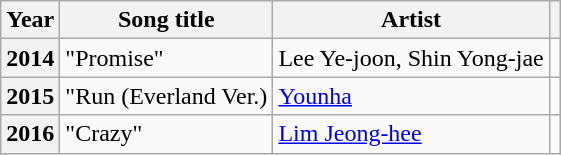<table class="wikitable plainrowheaders sortable">
<tr>
<th scope="col">Year</th>
<th scope="col">Song title</th>
<th>Artist</th>
<th scope="col" class="unsortable"></th>
</tr>
<tr>
<th scope="row">2014</th>
<td>"Promise"</td>
<td>Lee Ye-joon, Shin Yong-jae</td>
<td></td>
</tr>
<tr>
<th scope="row">2015</th>
<td>"Run (Everland Ver.)</td>
<td><a href='#'>Younha</a></td>
<td></td>
</tr>
<tr>
<th scope="row">2016</th>
<td>"Crazy"</td>
<td><a href='#'>Lim Jeong-hee</a></td>
<td align="center"></td>
</tr>
</table>
